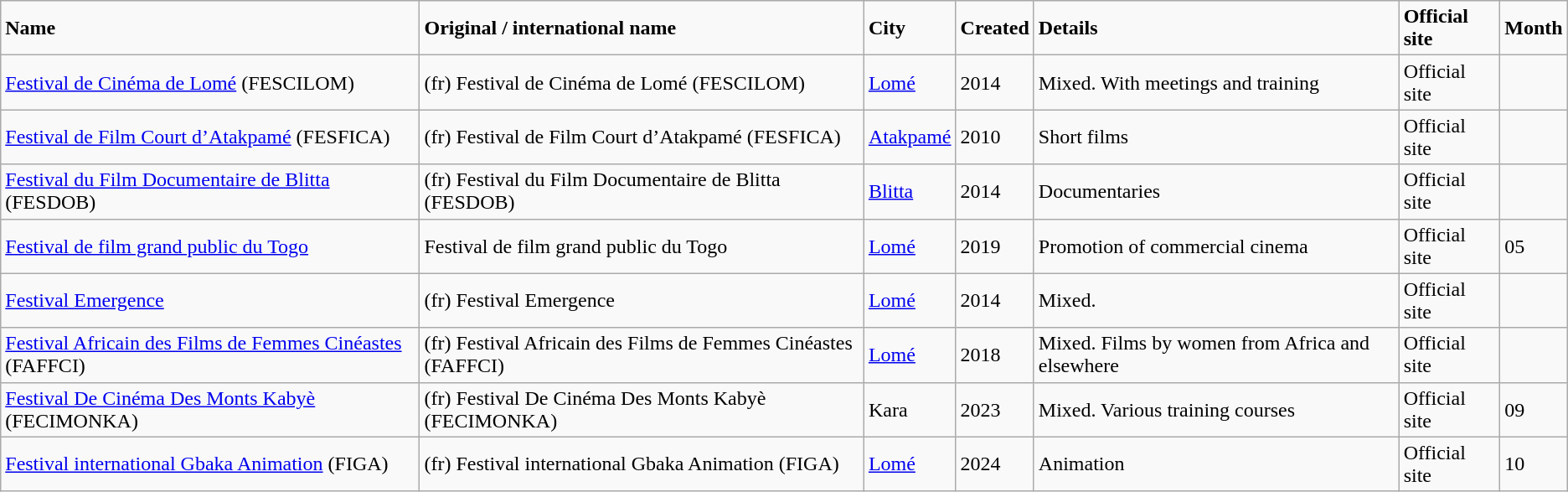<table class="wikitable">
<tr>
<td><strong>Name</strong></td>
<td><strong>Original / international name</strong></td>
<td><strong>City</strong></td>
<td><strong>Created</strong></td>
<td><strong>Details</strong></td>
<td><strong>Official site</strong></td>
<td><strong>Month</strong></td>
</tr>
<tr>
<td><a href='#'>Festival de Cinéma de Lomé</a> (FESCILOM)</td>
<td>(fr) Festival de Cinéma de Lomé (FESCILOM)</td>
<td><a href='#'>Lomé</a></td>
<td>2014</td>
<td>Mixed. With meetings and training</td>
<td>Official site</td>
<td></td>
</tr>
<tr>
<td><a href='#'>Festival de Film Court d’Atakpamé</a> (FESFICA)</td>
<td>(fr) Festival de Film Court d’Atakpamé (FESFICA)</td>
<td><a href='#'>Atakpamé</a></td>
<td>2010</td>
<td>Short films</td>
<td>Official site</td>
<td></td>
</tr>
<tr>
<td><a href='#'>Festival du Film Documentaire de Blitta</a> (FESDOB)</td>
<td>(fr) Festival du Film Documentaire de Blitta (FESDOB)</td>
<td><a href='#'>Blitta</a></td>
<td>2014</td>
<td>Documentaries</td>
<td>Official site</td>
<td></td>
</tr>
<tr>
<td><a href='#'>Festival de film grand public du Togo</a></td>
<td>Festival de film grand public du Togo</td>
<td><a href='#'>Lomé</a></td>
<td>2019</td>
<td>Promotion of commercial cinema</td>
<td>Official site</td>
<td>05</td>
</tr>
<tr>
<td><a href='#'>Festival Emergence</a></td>
<td>(fr) Festival Emergence</td>
<td><a href='#'>Lomé</a></td>
<td>2014</td>
<td>Mixed.</td>
<td>Official site</td>
<td></td>
</tr>
<tr>
<td><a href='#'>Festival Africain des Films de Femmes Cinéastes</a> (FAFFCI)</td>
<td>(fr) Festival Africain des Films de Femmes Cinéastes (FAFFCI)</td>
<td><a href='#'>Lomé</a></td>
<td>2018</td>
<td>Mixed. Films by women from Africa and elsewhere</td>
<td>Official site</td>
<td></td>
</tr>
<tr>
<td><a href='#'>Festival De Cinéma Des Monts Kabyè</a> (FECIMONKA)</td>
<td>(fr) Festival De Cinéma Des Monts Kabyè (FECIMONKA)</td>
<td>Kara</td>
<td>2023</td>
<td>Mixed. Various training courses</td>
<td>Official site</td>
<td>09</td>
</tr>
<tr>
<td><a href='#'>Festival international Gbaka Animation</a> (FIGA)</td>
<td>(fr) Festival international Gbaka Animation (FIGA)</td>
<td><a href='#'>Lomé</a></td>
<td>2024</td>
<td>Animation</td>
<td>Official site</td>
<td>10</td>
</tr>
</table>
